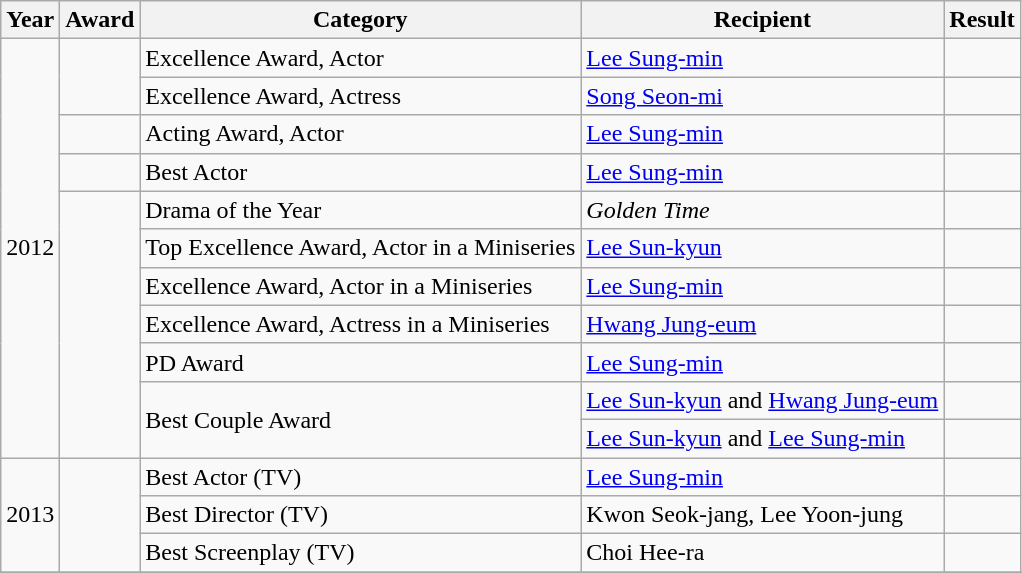<table class="wikitable">
<tr>
<th>Year</th>
<th>Award</th>
<th>Category</th>
<th>Recipient</th>
<th>Result</th>
</tr>
<tr>
<td rowspan=11>2012</td>
<td rowspan=2></td>
<td>Excellence Award, Actor</td>
<td><a href='#'>Lee Sung-min</a></td>
<td></td>
</tr>
<tr>
<td>Excellence Award, Actress</td>
<td><a href='#'>Song Seon-mi</a></td>
<td></td>
</tr>
<tr>
<td></td>
<td>Acting Award, Actor</td>
<td><a href='#'>Lee Sung-min</a></td>
<td></td>
</tr>
<tr>
<td></td>
<td>Best Actor</td>
<td><a href='#'>Lee Sung-min</a></td>
<td></td>
</tr>
<tr>
<td rowspan=7></td>
<td>Drama of the Year</td>
<td><em>Golden Time</em></td>
<td></td>
</tr>
<tr>
<td>Top Excellence Award, Actor in a Miniseries</td>
<td><a href='#'>Lee Sun-kyun</a></td>
<td></td>
</tr>
<tr>
<td>Excellence Award, Actor in a Miniseries</td>
<td><a href='#'>Lee Sung-min</a></td>
<td></td>
</tr>
<tr>
<td>Excellence Award, Actress in a Miniseries</td>
<td><a href='#'>Hwang Jung-eum</a></td>
<td></td>
</tr>
<tr>
<td>PD Award </td>
<td><a href='#'>Lee Sung-min</a></td>
<td></td>
</tr>
<tr>
<td rowspan=2>Best Couple Award</td>
<td><a href='#'>Lee Sun-kyun</a> and <a href='#'>Hwang Jung-eum</a></td>
<td></td>
</tr>
<tr>
<td><a href='#'>Lee Sun-kyun</a> and <a href='#'>Lee Sung-min</a></td>
<td></td>
</tr>
<tr>
<td rowspan=3>2013</td>
<td rowspan=3></td>
<td>Best Actor (TV)</td>
<td><a href='#'>Lee Sung-min</a></td>
<td></td>
</tr>
<tr>
<td>Best Director (TV)</td>
<td>Kwon Seok-jang, Lee Yoon-jung</td>
<td></td>
</tr>
<tr>
<td>Best Screenplay (TV)</td>
<td>Choi Hee-ra</td>
<td></td>
</tr>
<tr>
</tr>
</table>
